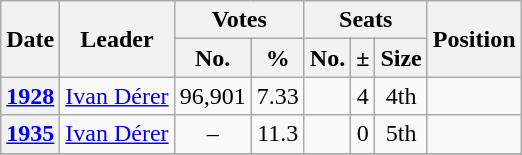<table class="wikitable" style=text-align:center>
<tr>
<th rowspan="2">Date</th>
<th rowspan="2">Leader</th>
<th colspan="2">Votes</th>
<th colspan="3">Seats</th>
<th rowspan="2">Position</th>
</tr>
<tr>
<th>No.</th>
<th>%</th>
<th>No.</th>
<th>±</th>
<th>Size</th>
</tr>
<tr>
<th><a href='#'>1928</a></th>
<td><a href='#'>Ivan Dérer</a></td>
<td>96,901</td>
<td>7.33</td>
<td></td>
<td> 4</td>
<td>4th</td>
<td></td>
</tr>
<tr>
<th><a href='#'>1935</a></th>
<td><a href='#'>Ivan Dérer</a></td>
<td>–</td>
<td>11.3</td>
<td></td>
<td> 0</td>
<td>5th</td>
<td></td>
</tr>
<tr>
</tr>
</table>
